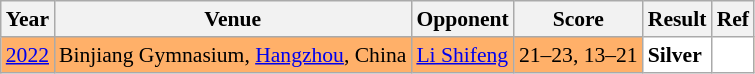<table class="sortable wikitable" style="font-size: 90%;">
<tr>
<th>Year</th>
<th>Venue</th>
<th>Opponent</th>
<th>Score</th>
<th>Result</th>
<th>Ref</th>
</tr>
<tr style="background:#FFB069">
<td align="center"><a href='#'>2022</a></td>
<td align="left">Binjiang Gymnasium, <a href='#'>Hangzhou</a>, China</td>
<td align="left"> <a href='#'>Li Shifeng</a></td>
<td align="left">21–23, 13–21</td>
<td style="text-align:left; background:white"> <strong>Silver</strong></td>
<td style="text-align:center; background:white"></td>
</tr>
</table>
